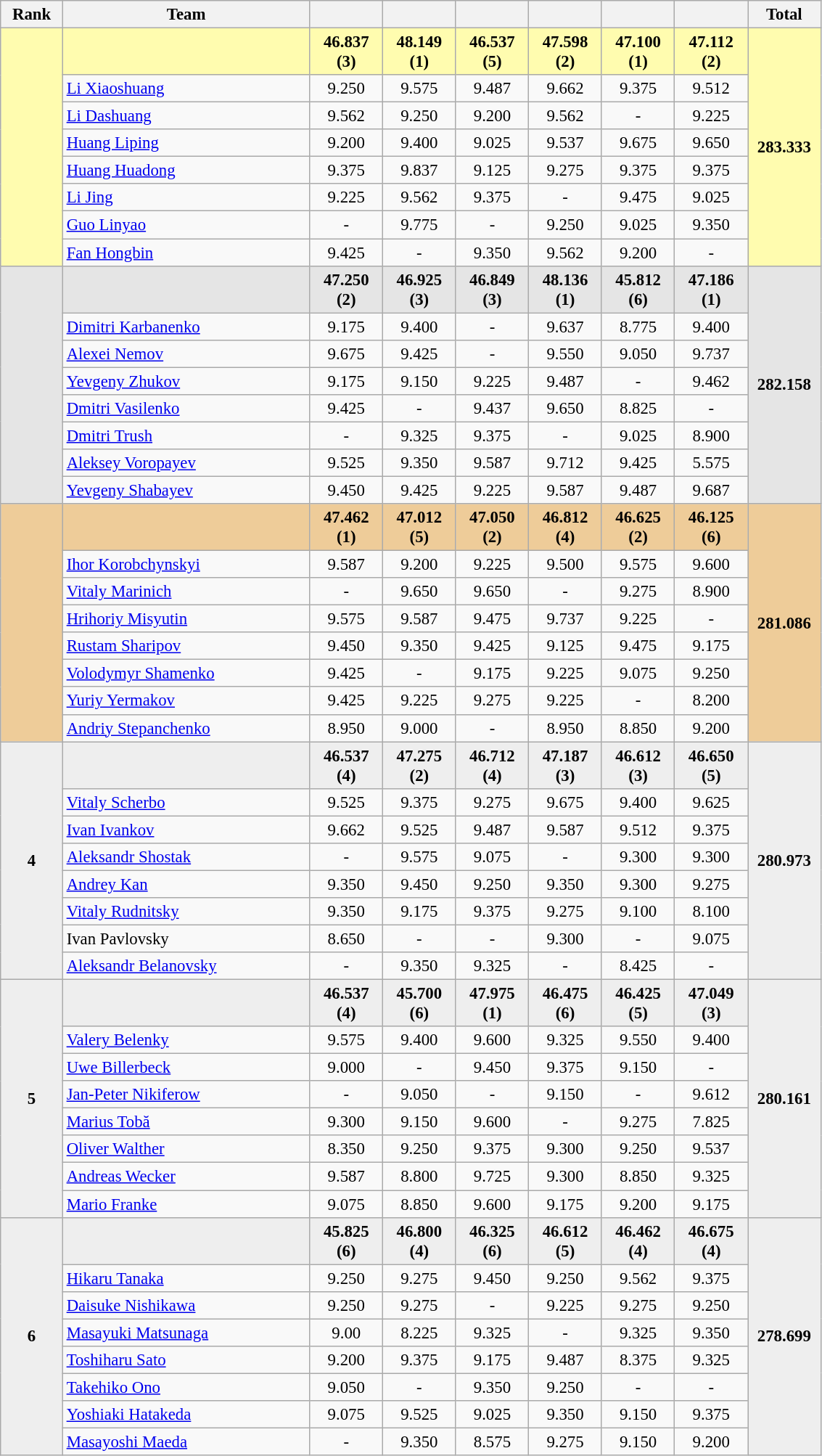<table class="wikitable" style="text-align:center; font-size:95%">
<tr>
<th style="width:50px;">Rank</th>
<th style="width:220px;">Team</th>
<th style="width:60px;"></th>
<th style="width:60px;"></th>
<th style="width:60px;"></th>
<th style="width:60px;"></th>
<th style="width:60px;"></th>
<th style="width:60px;"></th>
<th style="width:60px;">Total</th>
</tr>
<tr style="background:#fffcaf;">
<td rowspan=8></td>
<td style="text-align:left;"><strong></strong></td>
<td><strong>46.837 (3)</strong></td>
<td><strong>48.149 (1)</strong></td>
<td><strong>46.537 (5)</strong></td>
<td><strong>47.598 (2)</strong></td>
<td><strong>47.100 (1)</strong></td>
<td><strong>47.112 (2)</strong></td>
<td rowspan=8><strong>283.333</strong></td>
</tr>
<tr>
<td style="text-align:left;"><a href='#'>Li Xiaoshuang</a></td>
<td>9.250</td>
<td>9.575</td>
<td>9.487</td>
<td>9.662</td>
<td>9.375</td>
<td>9.512</td>
</tr>
<tr>
<td style="text-align:left;"><a href='#'>Li Dashuang</a></td>
<td>9.562</td>
<td>9.250</td>
<td>9.200</td>
<td>9.562</td>
<td>-</td>
<td>9.225</td>
</tr>
<tr>
<td style="text-align:left;"><a href='#'>Huang Liping</a></td>
<td>9.200</td>
<td>9.400</td>
<td>9.025</td>
<td>9.537</td>
<td>9.675</td>
<td>9.650</td>
</tr>
<tr>
<td style="text-align:left;"><a href='#'>Huang Huadong</a></td>
<td>9.375</td>
<td>9.837</td>
<td>9.125</td>
<td>9.275</td>
<td>9.375</td>
<td>9.375</td>
</tr>
<tr>
<td style="text-align:left;"><a href='#'>Li Jing</a></td>
<td>9.225</td>
<td>9.562</td>
<td>9.375</td>
<td>-</td>
<td>9.475</td>
<td>9.025</td>
</tr>
<tr>
<td style="text-align:left;"><a href='#'>Guo Linyao</a></td>
<td>-</td>
<td>9.775</td>
<td>-</td>
<td>9.250</td>
<td>9.025</td>
<td>9.350</td>
</tr>
<tr>
<td style="text-align:left;"><a href='#'>Fan Hongbin</a></td>
<td>9.425</td>
<td>-</td>
<td>9.350</td>
<td>9.562</td>
<td>9.200</td>
<td>-</td>
</tr>
<tr style="background:#e5e5e5;">
<td rowspan=8></td>
<td style="text-align:left;"><strong></strong></td>
<td><strong>47.250 (2)</strong></td>
<td><strong>46.925 (3)</strong></td>
<td><strong>46.849 (3)</strong></td>
<td><strong>48.136 (1)</strong></td>
<td><strong>45.812 (6)</strong></td>
<td><strong>47.186 (1)</strong></td>
<td rowspan=8><strong>282.158</strong></td>
</tr>
<tr>
<td style="text-align:left;"><a href='#'>Dimitri Karbanenko</a></td>
<td>9.175</td>
<td>9.400</td>
<td>-</td>
<td>9.637</td>
<td>8.775</td>
<td>9.400</td>
</tr>
<tr>
<td style="text-align:left;"><a href='#'>Alexei Nemov</a></td>
<td>9.675</td>
<td>9.425</td>
<td>-</td>
<td>9.550</td>
<td>9.050</td>
<td>9.737</td>
</tr>
<tr>
<td style="text-align:left;"><a href='#'>Yevgeny Zhukov</a></td>
<td>9.175</td>
<td>9.150</td>
<td>9.225</td>
<td>9.487</td>
<td>-</td>
<td>9.462</td>
</tr>
<tr>
<td style="text-align:left;"><a href='#'>Dmitri Vasilenko</a></td>
<td>9.425</td>
<td>-</td>
<td>9.437</td>
<td>9.650</td>
<td>8.825</td>
<td>-</td>
</tr>
<tr>
<td style="text-align:left;"><a href='#'>Dmitri Trush</a></td>
<td>-</td>
<td>9.325</td>
<td>9.375</td>
<td>-</td>
<td>9.025</td>
<td>8.900</td>
</tr>
<tr>
<td style="text-align:left;"><a href='#'>Aleksey Voropayev</a></td>
<td>9.525</td>
<td>9.350</td>
<td>9.587</td>
<td>9.712</td>
<td>9.425</td>
<td>5.575</td>
</tr>
<tr>
<td style="text-align:left;"><a href='#'>Yevgeny Shabayev</a></td>
<td>9.450</td>
<td>9.425</td>
<td>9.225</td>
<td>9.587</td>
<td>9.487</td>
<td>9.687</td>
</tr>
<tr style="background:#ec9;">
<td rowspan=8></td>
<td style="text-align:left;"><strong></strong></td>
<td><strong>47.462 (1)</strong></td>
<td><strong>47.012 (5)</strong></td>
<td><strong>47.050 (2)</strong></td>
<td><strong>46.812 (4)</strong></td>
<td><strong>46.625 (2)</strong></td>
<td><strong>46.125 (6)</strong></td>
<td rowspan=8><strong>281.086</strong></td>
</tr>
<tr>
<td style="text-align:left;"><a href='#'>Ihor Korobchynskyi</a></td>
<td>9.587</td>
<td>9.200</td>
<td>9.225</td>
<td>9.500</td>
<td>9.575</td>
<td>9.600</td>
</tr>
<tr>
<td style="text-align:left;"><a href='#'>Vitaly Marinich</a></td>
<td>-</td>
<td>9.650</td>
<td>9.650</td>
<td>-</td>
<td>9.275</td>
<td>8.900</td>
</tr>
<tr>
<td style="text-align:left;"><a href='#'>Hrihoriy Misyutin</a></td>
<td>9.575</td>
<td>9.587</td>
<td>9.475</td>
<td>9.737</td>
<td>9.225</td>
<td>-</td>
</tr>
<tr>
<td style="text-align:left;"><a href='#'>Rustam Sharipov</a></td>
<td>9.450</td>
<td>9.350</td>
<td>9.425</td>
<td>9.125</td>
<td>9.475</td>
<td>9.175</td>
</tr>
<tr>
<td style="text-align:left;"><a href='#'>Volodymyr Shamenko</a></td>
<td>9.425</td>
<td>-</td>
<td>9.175</td>
<td>9.225</td>
<td>9.075</td>
<td>9.250</td>
</tr>
<tr>
<td style="text-align:left;"><a href='#'>Yuriy Yermakov</a></td>
<td>9.425</td>
<td>9.225</td>
<td>9.275</td>
<td>9.225</td>
<td>-</td>
<td>8.200</td>
</tr>
<tr>
<td style="text-align:left;"><a href='#'>Andriy Stepanchenko</a></td>
<td>8.950</td>
<td>9.000</td>
<td>-</td>
<td>8.950</td>
<td>8.850</td>
<td>9.200</td>
</tr>
<tr style="background:#eee;">
<td rowspan=8><strong>4</strong></td>
<td style="text-align:left;"><strong></strong></td>
<td><strong>46.537 (4)</strong></td>
<td><strong>47.275 (2)</strong></td>
<td><strong>46.712 (4)</strong></td>
<td><strong>47.187 (3)</strong></td>
<td><strong>46.612 (3)</strong></td>
<td><strong>46.650 (5)</strong></td>
<td rowspan=8><strong>280.973</strong></td>
</tr>
<tr>
<td style="text-align:left;"><a href='#'>Vitaly Scherbo</a></td>
<td>9.525</td>
<td>9.375</td>
<td>9.275</td>
<td>9.675</td>
<td>9.400</td>
<td>9.625</td>
</tr>
<tr>
<td style="text-align:left;"><a href='#'>Ivan Ivankov</a></td>
<td>9.662</td>
<td>9.525</td>
<td>9.487</td>
<td>9.587</td>
<td>9.512</td>
<td>9.375</td>
</tr>
<tr>
<td style="text-align:left;"><a href='#'>Aleksandr Shostak</a></td>
<td>-</td>
<td>9.575</td>
<td>9.075</td>
<td>-</td>
<td>9.300</td>
<td>9.300</td>
</tr>
<tr>
<td style="text-align:left;"><a href='#'>Andrey Kan</a></td>
<td>9.350</td>
<td>9.450</td>
<td>9.250</td>
<td>9.350</td>
<td>9.300</td>
<td>9.275</td>
</tr>
<tr>
<td style="text-align:left;"><a href='#'>Vitaly Rudnitsky</a></td>
<td>9.350</td>
<td>9.175</td>
<td>9.375</td>
<td>9.275</td>
<td>9.100</td>
<td>8.100</td>
</tr>
<tr>
<td style="text-align:left;">Ivan Pavlovsky</td>
<td>8.650</td>
<td>-</td>
<td>-</td>
<td>9.300</td>
<td>-</td>
<td>9.075</td>
</tr>
<tr>
<td style="text-align:left;"><a href='#'>Aleksandr Belanovsky</a></td>
<td>-</td>
<td>9.350</td>
<td>9.325</td>
<td>-</td>
<td>8.425</td>
<td>-</td>
</tr>
<tr style="background:#eee;">
<td rowspan=8><strong>5</strong></td>
<td style="text-align:left;"><strong></strong></td>
<td><strong>46.537 (4)</strong></td>
<td><strong>45.700 (6)</strong></td>
<td><strong>47.975 (1)</strong></td>
<td><strong>46.475 (6)</strong></td>
<td><strong>46.425 (5)</strong></td>
<td><strong>47.049 (3)</strong></td>
<td rowspan=8><strong>280.161</strong></td>
</tr>
<tr>
<td style="text-align:left;"><a href='#'>Valery Belenky</a></td>
<td>9.575</td>
<td>9.400</td>
<td>9.600</td>
<td>9.325</td>
<td>9.550</td>
<td>9.400</td>
</tr>
<tr>
<td style="text-align:left;"><a href='#'>Uwe Billerbeck</a></td>
<td>9.000</td>
<td>-</td>
<td>9.450</td>
<td>9.375</td>
<td>9.150</td>
<td>-</td>
</tr>
<tr>
<td style="text-align:left;"><a href='#'>Jan-Peter Nikiferow</a></td>
<td>-</td>
<td>9.050</td>
<td>-</td>
<td>9.150</td>
<td>-</td>
<td>9.612</td>
</tr>
<tr>
<td style="text-align:left;"><a href='#'>Marius Tobă</a></td>
<td>9.300</td>
<td>9.150</td>
<td>9.600</td>
<td>-</td>
<td>9.275</td>
<td>7.825</td>
</tr>
<tr>
<td style="text-align:left;"><a href='#'>Oliver Walther</a></td>
<td>8.350</td>
<td>9.250</td>
<td>9.375</td>
<td>9.300</td>
<td>9.250</td>
<td>9.537</td>
</tr>
<tr>
<td style="text-align:left;"><a href='#'>Andreas Wecker</a></td>
<td>9.587</td>
<td>8.800</td>
<td>9.725</td>
<td>9.300</td>
<td>8.850</td>
<td>9.325</td>
</tr>
<tr>
<td style="text-align:left;"><a href='#'>Mario Franke</a></td>
<td>9.075</td>
<td>8.850</td>
<td>9.600</td>
<td>9.175</td>
<td>9.200</td>
<td>9.175</td>
</tr>
<tr style="background:#eee;">
<td rowspan=8><strong>6</strong></td>
<td style="text-align:left;"><strong></strong></td>
<td><strong>45.825 (6)</strong></td>
<td><strong>46.800 (4)</strong></td>
<td><strong>46.325 (6)</strong></td>
<td><strong>46.612 (5)</strong></td>
<td><strong>46.462 (4)</strong></td>
<td><strong>46.675 (4)</strong></td>
<td rowspan=8><strong>278.699</strong></td>
</tr>
<tr>
<td style="text-align:left;"><a href='#'>Hikaru Tanaka</a></td>
<td>9.250</td>
<td>9.275</td>
<td>9.450</td>
<td>9.250</td>
<td>9.562</td>
<td>9.375</td>
</tr>
<tr>
<td style="text-align:left;"><a href='#'>Daisuke Nishikawa</a></td>
<td>9.250</td>
<td>9.275</td>
<td>-</td>
<td>9.225</td>
<td>9.275</td>
<td>9.250</td>
</tr>
<tr>
<td style="text-align:left;"><a href='#'>Masayuki Matsunaga</a></td>
<td>9.00</td>
<td>8.225</td>
<td>9.325</td>
<td>-</td>
<td>9.325</td>
<td>9.350</td>
</tr>
<tr>
<td style="text-align:left;"><a href='#'>Toshiharu Sato</a></td>
<td>9.200</td>
<td>9.375</td>
<td>9.175</td>
<td>9.487</td>
<td>8.375</td>
<td>9.325</td>
</tr>
<tr>
<td style="text-align:left;"><a href='#'>Takehiko Ono</a></td>
<td>9.050</td>
<td>-</td>
<td>9.350</td>
<td>9.250</td>
<td>-</td>
<td>-</td>
</tr>
<tr>
<td style="text-align:left;"><a href='#'>Yoshiaki Hatakeda</a></td>
<td>9.075</td>
<td>9.525</td>
<td>9.025</td>
<td>9.350</td>
<td>9.150</td>
<td>9.375</td>
</tr>
<tr>
<td style="text-align:left;"><a href='#'>Masayoshi Maeda</a></td>
<td>-</td>
<td>9.350</td>
<td>8.575</td>
<td>9.275</td>
<td>9.150</td>
<td>9.200</td>
</tr>
</table>
